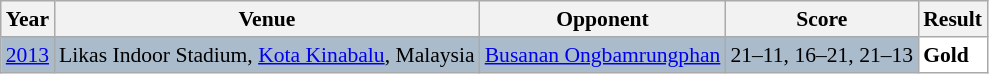<table class="sortable wikitable" style="font-size: 90%;">
<tr>
<th>Year</th>
<th>Venue</th>
<th>Opponent</th>
<th>Score</th>
<th>Result</th>
</tr>
<tr style="background:#AABBCC">
<td align="center"><a href='#'>2013</a></td>
<td align="left">Likas Indoor Stadium, <a href='#'>Kota Kinabalu</a>, Malaysia</td>
<td align="left"> <a href='#'>Busanan Ongbamrungphan</a></td>
<td align="left">21–11, 16–21, 21–13</td>
<td style="text-align:left; background:white"> <strong>Gold</strong></td>
</tr>
</table>
